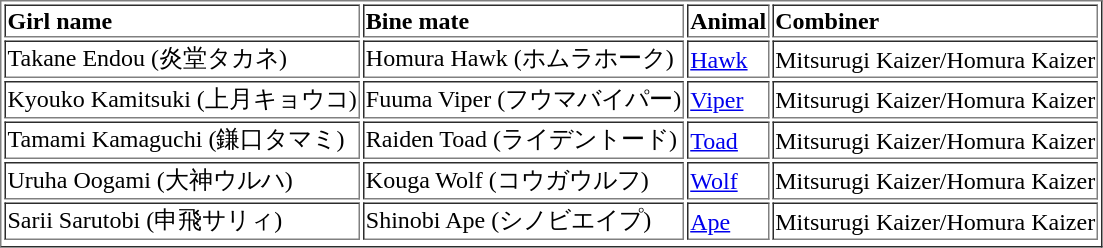<table border=1>
<tr>
<td><strong>Girl name</strong></td>
<td><strong>Bine mate</strong></td>
<td><strong>Animal</strong></td>
<td><strong>Combiner</strong></td>
</tr>
<tr>
<td>Takane Endou (炎堂タカネ)</td>
<td>Homura Hawk (ホムラホーク)</td>
<td><a href='#'>Hawk</a></td>
<td>Mitsurugi Kaizer/Homura Kaizer</td>
</tr>
<tr>
<td>Kyouko Kamitsuki (上月キョウコ)</td>
<td>Fuuma Viper (フウマバイパー)</td>
<td><a href='#'>Viper</a></td>
<td>Mitsurugi Kaizer/Homura Kaizer</td>
</tr>
<tr>
<td>Tamami Kamaguchi (鎌口タマミ)</td>
<td>Raiden Toad (ライデントード)</td>
<td><a href='#'>Toad</a></td>
<td>Mitsurugi Kaizer/Homura Kaizer</td>
</tr>
<tr>
<td>Uruha Oogami (大神ウルハ)</td>
<td>Kouga Wolf (コウガウルフ)</td>
<td><a href='#'>Wolf</a></td>
<td>Mitsurugi Kaizer/Homura Kaizer</td>
</tr>
<tr>
<td>Sarii Sarutobi (申飛サリィ)</td>
<td>Shinobi Ape (シノビエイプ)</td>
<td><a href='#'>Ape</a></td>
<td>Mitsurugi Kaizer/Homura Kaizer</td>
</tr>
<tr>
</tr>
</table>
